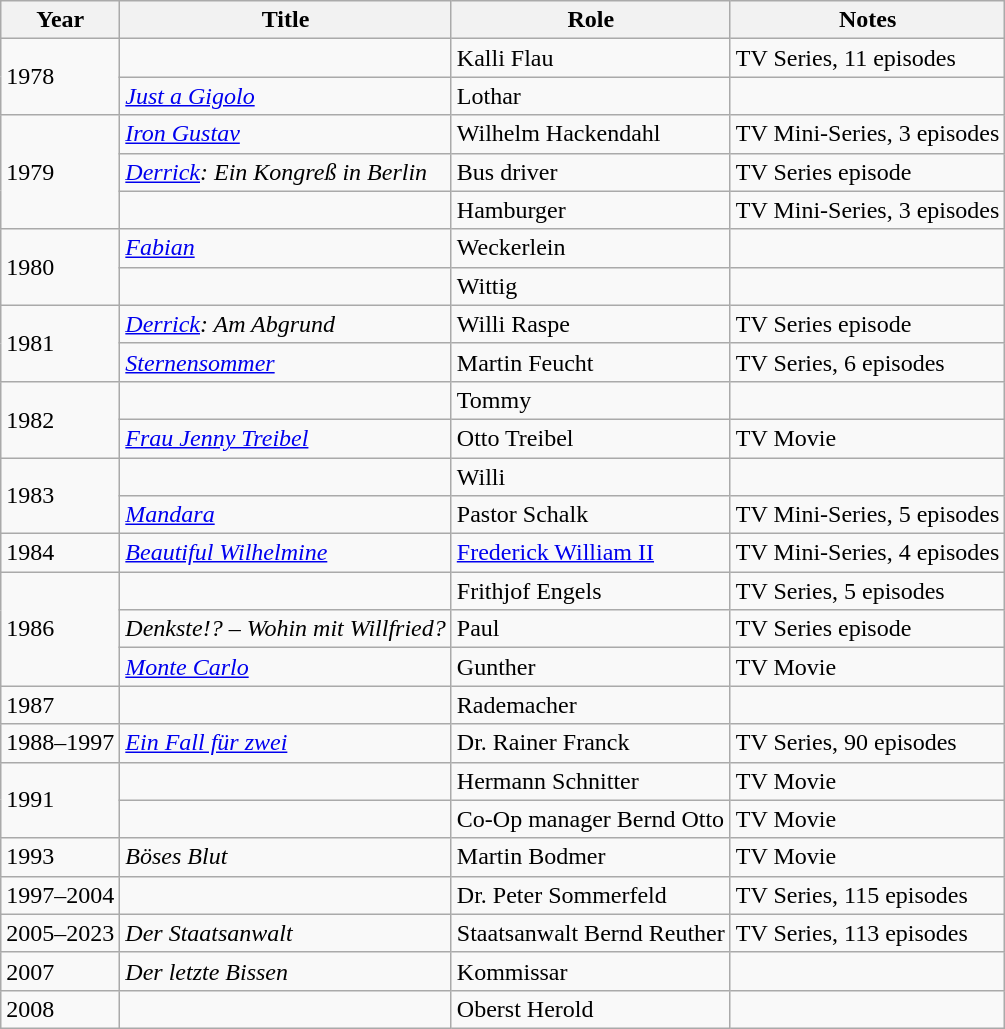<table class="wikitable">
<tr>
<th>Year</th>
<th>Title</th>
<th>Role</th>
<th>Notes</th>
</tr>
<tr>
<td rowspan=2>1978</td>
<td><em></em></td>
<td>Kalli Flau</td>
<td>TV Series, 11 episodes</td>
</tr>
<tr>
<td><em><a href='#'>Just a Gigolo</a></em></td>
<td>Lothar</td>
<td></td>
</tr>
<tr>
<td rowspan=3>1979</td>
<td><em><a href='#'>Iron Gustav</a></em></td>
<td>Wilhelm Hackendahl</td>
<td>TV Mini-Series, 3 episodes</td>
</tr>
<tr>
<td><em><a href='#'>Derrick</a>: Ein Kongreß in Berlin</em></td>
<td>Bus driver</td>
<td>TV Series episode</td>
</tr>
<tr>
<td><em></em></td>
<td>Hamburger</td>
<td>TV Mini-Series, 3 episodes</td>
</tr>
<tr>
<td rowspan=2>1980</td>
<td><em><a href='#'>Fabian</a></em></td>
<td>Weckerlein</td>
<td></td>
</tr>
<tr>
<td><em></em></td>
<td>Wittig</td>
<td></td>
</tr>
<tr>
<td rowspan=2>1981</td>
<td><em><a href='#'>Derrick</a>: Am Abgrund</em></td>
<td>Willi Raspe</td>
<td>TV Series episode</td>
</tr>
<tr>
<td><em><a href='#'>Sternensommer</a></em></td>
<td>Martin Feucht</td>
<td>TV Series, 6 episodes</td>
</tr>
<tr>
<td rowspan=2>1982</td>
<td><em></em></td>
<td>Tommy</td>
<td></td>
</tr>
<tr>
<td><em><a href='#'>Frau Jenny Treibel</a></em></td>
<td>Otto Treibel</td>
<td>TV Movie</td>
</tr>
<tr>
<td rowspan=2>1983</td>
<td><em></em></td>
<td>Willi</td>
<td></td>
</tr>
<tr>
<td><em><a href='#'>Mandara</a></em></td>
<td>Pastor Schalk</td>
<td>TV Mini-Series, 5 episodes</td>
</tr>
<tr>
<td>1984</td>
<td><em><a href='#'>Beautiful Wilhelmine</a></em></td>
<td><a href='#'>Frederick William II</a></td>
<td>TV Mini-Series, 4 episodes</td>
</tr>
<tr>
<td rowspan=3>1986</td>
<td><em></em></td>
<td>Frithjof Engels</td>
<td>TV Series, 5 episodes</td>
</tr>
<tr>
<td><em>Denkste!? – Wohin mit Willfried?</em></td>
<td>Paul</td>
<td>TV Series episode</td>
</tr>
<tr>
<td><em><a href='#'>Monte Carlo</a></em></td>
<td>Gunther</td>
<td>TV Movie</td>
</tr>
<tr>
<td>1987</td>
<td><em></em></td>
<td>Rademacher</td>
<td></td>
</tr>
<tr>
<td>1988–1997</td>
<td><em><a href='#'>Ein Fall für zwei</a></em></td>
<td>Dr. Rainer Franck</td>
<td>TV Series, 90 episodes</td>
</tr>
<tr>
<td rowspan=2>1991</td>
<td><em></em></td>
<td>Hermann Schnitter</td>
<td>TV Movie</td>
</tr>
<tr>
<td><em></em></td>
<td>Co-Op manager Bernd Otto</td>
<td>TV Movie</td>
</tr>
<tr>
<td>1993</td>
<td><em>Böses Blut</em></td>
<td>Martin Bodmer</td>
<td>TV Movie</td>
</tr>
<tr>
<td>1997–2004</td>
<td><em></em></td>
<td>Dr. Peter Sommerfeld</td>
<td>TV Series, 115 episodes</td>
</tr>
<tr>
<td>2005–2023</td>
<td><em>Der Staatsanwalt</em></td>
<td>Staatsanwalt Bernd Reuther</td>
<td>TV Series, 113 episodes</td>
</tr>
<tr>
<td>2007</td>
<td><em>Der letzte Bissen</em></td>
<td>Kommissar</td>
<td></td>
</tr>
<tr>
<td>2008</td>
<td><em></em></td>
<td>Oberst Herold</td>
<td></td>
</tr>
</table>
